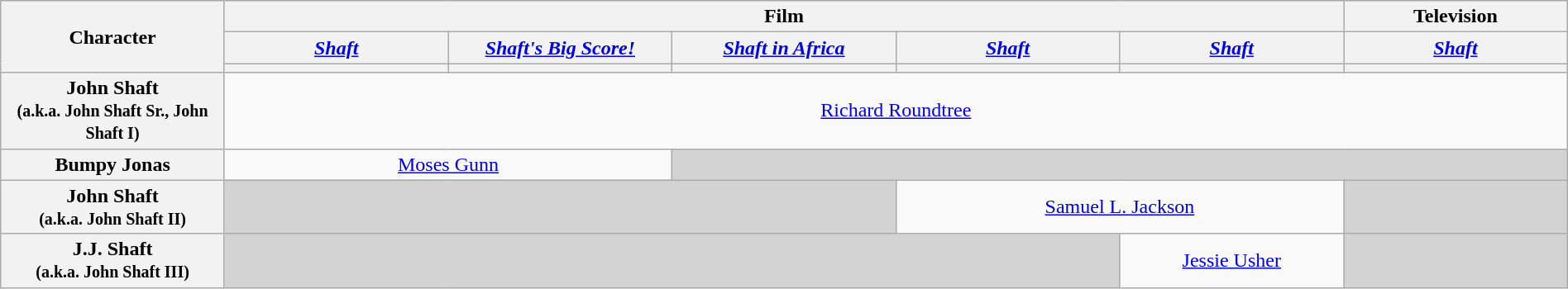<table class="wikitable" style="text-align:center" width=100%>
<tr>
<th rowspan="3" width="7%">Character</th>
<th colspan="5">Film</th>
<th colspan="2">Television</th>
</tr>
<tr>
<th width="7%"><em><a href='#'>Shaft</a></em></th>
<th width="7%"><em><a href='#'>Shaft's Big Score!</a></em></th>
<th width="7%"><em><a href='#'>Shaft in Africa</a></em></th>
<th width="7%"><em><a href='#'>Shaft</a></em></th>
<th width="7%"><em><a href='#'>Shaft</a></em></th>
<th width="7%"><em><a href='#'>Shaft</a></em></th>
</tr>
<tr>
<th></th>
<th></th>
<th></th>
<th></th>
<th></th>
<th></th>
</tr>
<tr>
<th>John Shaft<br><small>(a.k.a. John Shaft Sr., John Shaft I)</small></th>
<td colspan="6"><a href='#'>Richard Roundtree</a></td>
</tr>
<tr>
<th>Bumpy Jonas</th>
<td colspan="2"><a href='#'>Moses Gunn</a></td>
<td colspan="5" style="background-color:#D3D3D3;"></td>
</tr>
<tr>
<th>John Shaft<br><small>(a.k.a. John Shaft II)</small></th>
<td colspan="3" style="background-color:#D3D3D3;"></td>
<td colspan="2"><a href='#'>Samuel L. Jackson</a></td>
<td colspan="2" style="background-color:#D3D3D3;"></td>
</tr>
<tr>
<th>J.J. Shaft<br><small>(a.k.a. John Shaft III)</small></th>
<td colspan="4" style="background-color:#D3D3D3;"></td>
<td><a href='#'>Jessie Usher</a></td>
<td colspan="2" style="background-color:#D3D3D3;"></td>
</tr>
</table>
